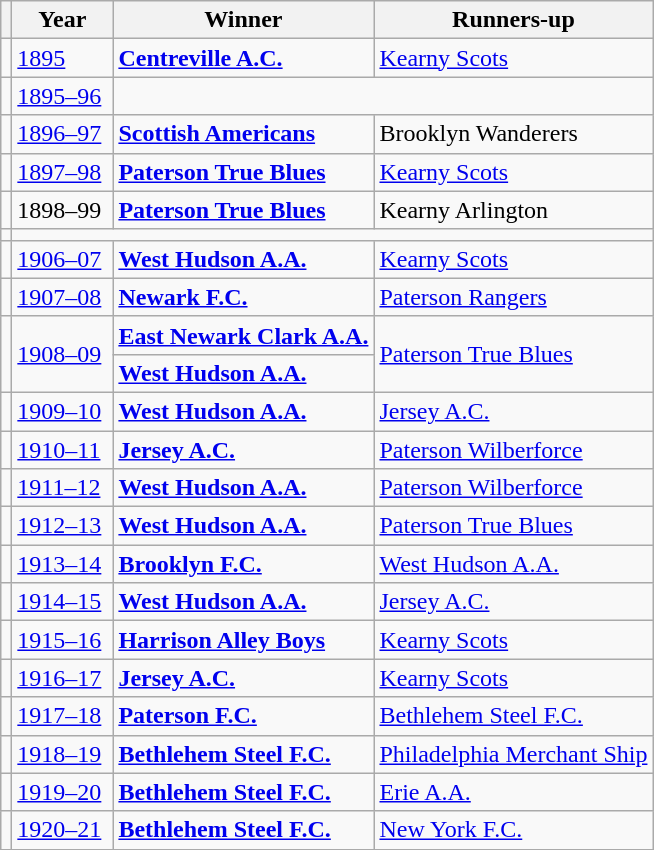<table class="wikitable sortable">
<tr>
<th width= px></th>
<th width= 60px>Year</th>
<th>Winner</th>
<th>Runners-up</th>
</tr>
<tr>
<td></td>
<td><a href='#'>1895</a></td>
<td><strong><a href='#'>Centreville A.C.</a></strong> </td>
<td><a href='#'>Kearny Scots</a></td>
</tr>
<tr>
<td></td>
<td><a href='#'>1895–96</a></td>
<td colspan=2></td>
</tr>
<tr>
<td></td>
<td><a href='#'>1896–97</a></td>
<td><strong><a href='#'>Scottish Americans</a></strong> </td>
<td>Brooklyn Wanderers</td>
</tr>
<tr>
<td></td>
<td><a href='#'>1897–98</a></td>
<td><strong><a href='#'>Paterson True Blues</a></strong> </td>
<td><a href='#'>Kearny Scots</a></td>
</tr>
<tr>
<td></td>
<td>1898–99</td>
<td><strong><a href='#'>Paterson True Blues</a></strong> </td>
<td>Kearny Arlington</td>
</tr>
<tr>
<td></td>
<td colspan=3></td>
</tr>
<tr>
<td></td>
<td><a href='#'>1906–07</a></td>
<td><strong><a href='#'>West Hudson A.A.</a></strong> </td>
<td><a href='#'>Kearny Scots</a></td>
</tr>
<tr>
<td></td>
<td><a href='#'>1907–08</a></td>
<td><strong><a href='#'>Newark F.C.</a></strong> </td>
<td><a href='#'>Paterson Rangers</a></td>
</tr>
<tr>
<td rowspan=2></td>
<td rowspan=2><a href='#'>1908–09</a></td>
<td><strong><a href='#'>East Newark Clark A.A.</a></strong> </td>
<td rowspan=2><a href='#'>Paterson True Blues</a></td>
</tr>
<tr>
<td><strong><a href='#'>West Hudson A.A.</a></strong> </td>
</tr>
<tr>
<td></td>
<td><a href='#'>1909–10</a></td>
<td><strong><a href='#'>West Hudson A.A.</a></strong> </td>
<td><a href='#'>Jersey A.C.</a></td>
</tr>
<tr>
<td></td>
<td><a href='#'>1910–11</a></td>
<td><strong><a href='#'>Jersey A.C.</a></strong> </td>
<td><a href='#'>Paterson Wilberforce</a></td>
</tr>
<tr>
<td></td>
<td><a href='#'>1911–12</a></td>
<td><strong><a href='#'>West Hudson A.A.</a></strong> </td>
<td><a href='#'>Paterson Wilberforce</a></td>
</tr>
<tr>
<td></td>
<td><a href='#'>1912–13</a></td>
<td><strong><a href='#'>West Hudson A.A.</a></strong> </td>
<td><a href='#'>Paterson True Blues</a></td>
</tr>
<tr>
<td></td>
<td><a href='#'>1913–14</a></td>
<td><strong><a href='#'>Brooklyn F.C.</a></strong> </td>
<td><a href='#'>West Hudson A.A.</a></td>
</tr>
<tr>
<td></td>
<td><a href='#'>1914–15</a></td>
<td><strong><a href='#'>West Hudson A.A.</a></strong> </td>
<td><a href='#'>Jersey A.C.</a></td>
</tr>
<tr>
<td></td>
<td><a href='#'>1915–16</a></td>
<td><strong><a href='#'>Harrison Alley Boys</a></strong> </td>
<td><a href='#'>Kearny Scots</a></td>
</tr>
<tr>
<td></td>
<td><a href='#'>1916–17</a></td>
<td><strong><a href='#'>Jersey A.C.</a></strong> </td>
<td><a href='#'>Kearny Scots</a></td>
</tr>
<tr>
<td></td>
<td><a href='#'>1917–18</a></td>
<td><strong><a href='#'>Paterson F.C.</a></strong> </td>
<td><a href='#'>Bethlehem Steel F.C.</a></td>
</tr>
<tr>
<td></td>
<td><a href='#'>1918–19</a></td>
<td><strong><a href='#'>Bethlehem Steel F.C.</a></strong> </td>
<td><a href='#'>Philadelphia Merchant Ship</a></td>
</tr>
<tr>
<td></td>
<td><a href='#'>1919–20</a></td>
<td><strong><a href='#'>Bethlehem Steel F.C.</a></strong> </td>
<td><a href='#'>Erie A.A.</a></td>
</tr>
<tr>
<td></td>
<td><a href='#'>1920–21</a></td>
<td><strong><a href='#'>Bethlehem Steel F.C.</a></strong> </td>
<td><a href='#'>New York F.C.</a></td>
</tr>
</table>
